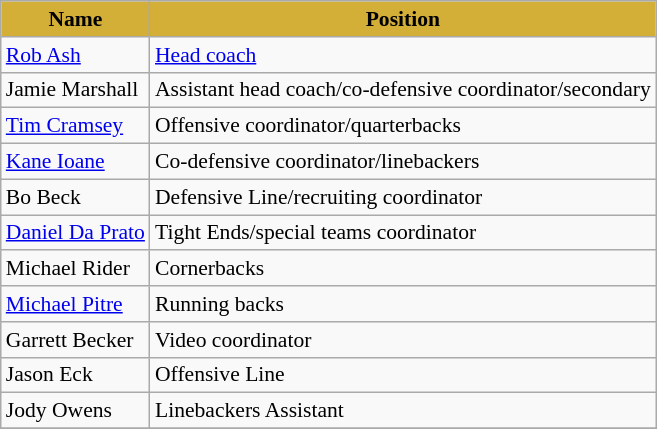<table class="wikitable" style="font-size:90%;">
<tr>
<th style="background:#D4AF37;"><span>Name </span></th>
<th style="background:#D4AF37;"><span>Position </span></th>
</tr>
<tr>
<td><a href='#'>Rob Ash</a></td>
<td><a href='#'>Head coach</a></td>
</tr>
<tr>
<td>Jamie Marshall</td>
<td>Assistant head coach/co-defensive coordinator/secondary</td>
</tr>
<tr>
<td><a href='#'>Tim Cramsey</a></td>
<td>Offensive coordinator/quarterbacks</td>
</tr>
<tr>
<td><a href='#'>Kane Ioane</a></td>
<td>Co-defensive coordinator/linebackers</td>
</tr>
<tr>
<td>Bo Beck</td>
<td>Defensive Line/recruiting coordinator</td>
</tr>
<tr>
<td><a href='#'>Daniel Da Prato</a></td>
<td>Tight Ends/special teams coordinator</td>
</tr>
<tr>
<td>Michael Rider</td>
<td>Cornerbacks</td>
</tr>
<tr>
<td><a href='#'>Michael Pitre</a></td>
<td>Running backs</td>
</tr>
<tr>
<td>Garrett Becker</td>
<td>Video coordinator</td>
</tr>
<tr>
<td>Jason Eck</td>
<td>Offensive Line</td>
</tr>
<tr>
<td>Jody Owens</td>
<td>Linebackers Assistant</td>
</tr>
<tr>
</tr>
</table>
